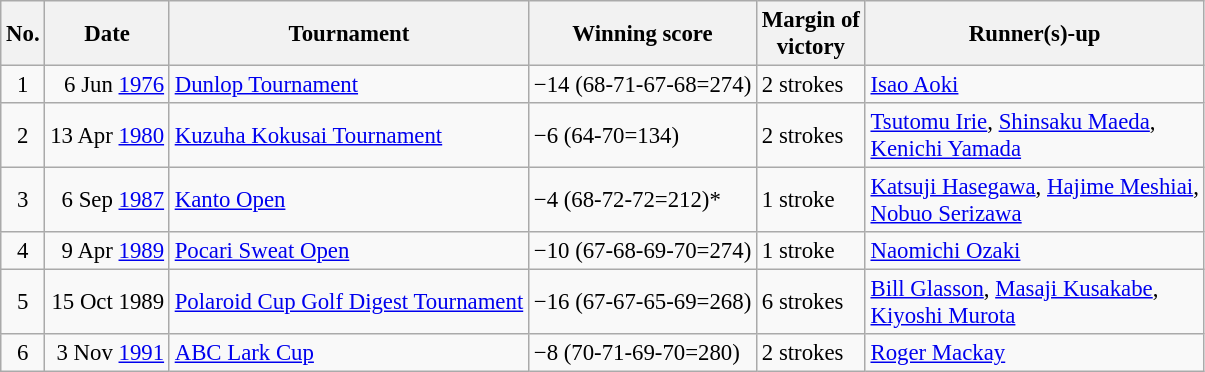<table class="wikitable" style="font-size:95%;">
<tr>
<th>No.</th>
<th>Date</th>
<th>Tournament</th>
<th>Winning score</th>
<th>Margin of<br>victory</th>
<th>Runner(s)-up</th>
</tr>
<tr>
<td align=center>1</td>
<td align=right>6 Jun <a href='#'>1976</a></td>
<td><a href='#'>Dunlop Tournament</a></td>
<td>−14 (68-71-67-68=274)</td>
<td>2 strokes</td>
<td> <a href='#'>Isao Aoki</a></td>
</tr>
<tr>
<td align=center>2</td>
<td align=right>13 Apr <a href='#'>1980</a></td>
<td><a href='#'>Kuzuha Kokusai Tournament</a></td>
<td>−6 (64-70=134)</td>
<td>2 strokes</td>
<td> <a href='#'>Tsutomu Irie</a>,  <a href='#'>Shinsaku Maeda</a>,<br> <a href='#'>Kenichi Yamada</a></td>
</tr>
<tr>
<td align=center>3</td>
<td align=right>6 Sep <a href='#'>1987</a></td>
<td><a href='#'>Kanto Open</a></td>
<td>−4 (68-72-72=212)*</td>
<td>1 stroke</td>
<td> <a href='#'>Katsuji Hasegawa</a>,  <a href='#'>Hajime Meshiai</a>,<br> <a href='#'>Nobuo Serizawa</a></td>
</tr>
<tr>
<td align=center>4</td>
<td align=right>9 Apr <a href='#'>1989</a></td>
<td><a href='#'>Pocari Sweat Open</a></td>
<td>−10 (67-68-69-70=274)</td>
<td>1 stroke</td>
<td> <a href='#'>Naomichi Ozaki</a></td>
</tr>
<tr>
<td align=center>5</td>
<td align=right>15 Oct 1989</td>
<td><a href='#'>Polaroid Cup Golf Digest Tournament</a></td>
<td>−16 (67-67-65-69=268)</td>
<td>6 strokes</td>
<td> <a href='#'>Bill Glasson</a>,  <a href='#'>Masaji Kusakabe</a>,<br> <a href='#'>Kiyoshi Murota</a></td>
</tr>
<tr>
<td align=center>6</td>
<td align=right>3 Nov <a href='#'>1991</a></td>
<td><a href='#'>ABC Lark Cup</a></td>
<td>−8 (70-71-69-70=280)</td>
<td>2 strokes</td>
<td> <a href='#'>Roger Mackay</a></td>
</tr>
</table>
